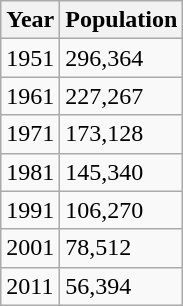<table class="wikitable">
<tr>
<th>Year</th>
<th>Population</th>
</tr>
<tr>
<td>1951</td>
<td>296,364</td>
</tr>
<tr>
<td>1961</td>
<td>227,267</td>
</tr>
<tr>
<td>1971</td>
<td>173,128</td>
</tr>
<tr>
<td>1981</td>
<td>145,340</td>
</tr>
<tr>
<td>1991</td>
<td>106,270</td>
</tr>
<tr>
<td>2001</td>
<td>78,512</td>
</tr>
<tr>
<td>2011</td>
<td>56,394</td>
</tr>
</table>
